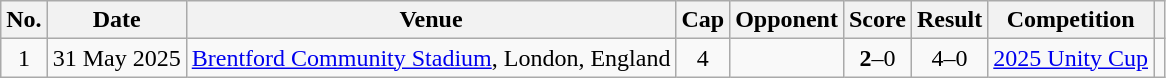<table class="wikitable sortable">
<tr>
<th scope="col">No.</th>
<th scope="col">Date</th>
<th scope="col">Venue</th>
<th scope="col">Cap</th>
<th scope="col">Opponent</th>
<th scope="col">Score</th>
<th scope="col">Result</th>
<th scope="col">Competition</th>
<th class="unsortable" scope="col"></th>
</tr>
<tr>
<td style="text-align: center;">1</td>
<td>31 May 2025</td>
<td><a href='#'>Brentford Community Stadium</a>, London, England</td>
<td style="text-align: center;">4</td>
<td></td>
<td style="text-align: center;"><strong>2</strong>–0</td>
<td style="text-align: center;">4–0</td>
<td><a href='#'>2025 Unity Cup</a></td>
<td style="text-align: center;"></td>
</tr>
</table>
